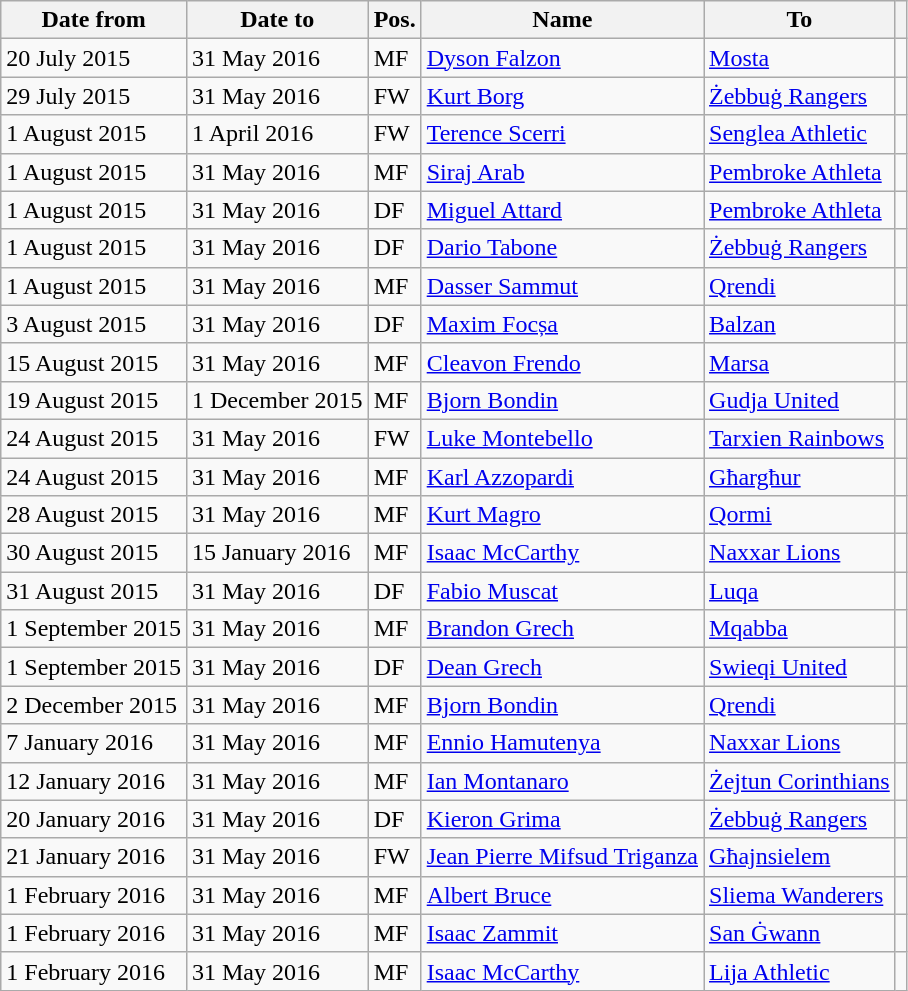<table class="wikitable">
<tr>
<th>Date from</th>
<th>Date to</th>
<th>Pos.</th>
<th>Name</th>
<th>To</th>
<th></th>
</tr>
<tr>
<td>20 July 2015</td>
<td>31 May 2016</td>
<td>MF</td>
<td> <a href='#'>Dyson Falzon</a></td>
<td> <a href='#'>Mosta</a></td>
<td></td>
</tr>
<tr>
<td>29 July 2015</td>
<td>31 May 2016</td>
<td>FW</td>
<td> <a href='#'>Kurt Borg</a></td>
<td> <a href='#'>Żebbuġ Rangers</a></td>
<td></td>
</tr>
<tr>
<td>1 August 2015</td>
<td>1 April 2016</td>
<td>FW</td>
<td> <a href='#'>Terence Scerri</a></td>
<td> <a href='#'>Senglea Athletic</a></td>
<td></td>
</tr>
<tr>
<td>1 August 2015</td>
<td>31 May 2016</td>
<td>MF</td>
<td> <a href='#'>Siraj Arab</a></td>
<td> <a href='#'>Pembroke Athleta</a></td>
<td></td>
</tr>
<tr>
<td>1 August 2015</td>
<td>31 May 2016</td>
<td>DF</td>
<td> <a href='#'>Miguel Attard</a></td>
<td> <a href='#'>Pembroke Athleta</a></td>
<td></td>
</tr>
<tr>
<td>1 August 2015</td>
<td>31 May 2016</td>
<td>DF</td>
<td> <a href='#'>Dario Tabone</a></td>
<td> <a href='#'>Żebbuġ Rangers</a></td>
<td></td>
</tr>
<tr>
<td>1 August 2015</td>
<td>31 May 2016</td>
<td>MF</td>
<td> <a href='#'>Dasser Sammut</a></td>
<td> <a href='#'>Qrendi</a></td>
<td></td>
</tr>
<tr>
<td>3 August 2015</td>
<td>31 May 2016</td>
<td>DF</td>
<td> <a href='#'>Maxim Focșa</a></td>
<td> <a href='#'>Balzan</a></td>
<td></td>
</tr>
<tr>
<td>15 August 2015</td>
<td>31 May 2016</td>
<td>MF</td>
<td> <a href='#'>Cleavon Frendo</a></td>
<td> <a href='#'>Marsa</a></td>
<td></td>
</tr>
<tr>
<td>19 August 2015</td>
<td>1 December 2015</td>
<td>MF</td>
<td> <a href='#'>Bjorn Bondin</a></td>
<td> <a href='#'>Gudja United</a></td>
<td></td>
</tr>
<tr>
<td>24 August 2015</td>
<td>31 May 2016</td>
<td>FW</td>
<td> <a href='#'>Luke Montebello</a></td>
<td> <a href='#'>Tarxien Rainbows</a></td>
<td></td>
</tr>
<tr>
<td>24 August 2015</td>
<td>31 May 2016</td>
<td>MF</td>
<td> <a href='#'>Karl Azzopardi</a></td>
<td> <a href='#'>Għargħur</a></td>
<td></td>
</tr>
<tr>
<td>28 August 2015</td>
<td>31 May 2016</td>
<td>MF</td>
<td> <a href='#'>Kurt Magro</a></td>
<td> <a href='#'>Qormi</a></td>
<td></td>
</tr>
<tr>
<td>30 August 2015</td>
<td>15 January 2016</td>
<td>MF</td>
<td> <a href='#'>Isaac McCarthy</a></td>
<td> <a href='#'>Naxxar Lions</a></td>
<td></td>
</tr>
<tr>
<td>31 August 2015</td>
<td>31 May 2016</td>
<td>DF</td>
<td> <a href='#'>Fabio Muscat</a></td>
<td> <a href='#'>Luqa</a></td>
<td></td>
</tr>
<tr>
<td>1 September 2015</td>
<td>31 May 2016</td>
<td>MF</td>
<td> <a href='#'>Brandon Grech</a></td>
<td> <a href='#'>Mqabba</a></td>
<td></td>
</tr>
<tr>
<td>1 September 2015</td>
<td>31 May 2016</td>
<td>DF</td>
<td> <a href='#'>Dean Grech</a></td>
<td> <a href='#'>Swieqi United</a></td>
<td></td>
</tr>
<tr>
<td>2 December 2015</td>
<td>31 May 2016</td>
<td>MF</td>
<td> <a href='#'>Bjorn Bondin</a></td>
<td> <a href='#'>Qrendi</a></td>
<td></td>
</tr>
<tr>
<td>7 January 2016</td>
<td>31 May 2016</td>
<td>MF</td>
<td> <a href='#'>Ennio Hamutenya</a></td>
<td> <a href='#'>Naxxar Lions</a></td>
<td></td>
</tr>
<tr>
<td>12 January 2016</td>
<td>31 May 2016</td>
<td>MF</td>
<td> <a href='#'>Ian Montanaro</a></td>
<td> <a href='#'>Żejtun Corinthians</a></td>
<td></td>
</tr>
<tr>
<td>20 January 2016</td>
<td>31 May 2016</td>
<td>DF</td>
<td> <a href='#'>Kieron Grima</a></td>
<td> <a href='#'>Żebbuġ Rangers</a></td>
<td></td>
</tr>
<tr>
<td>21 January 2016</td>
<td>31 May 2016</td>
<td>FW</td>
<td> <a href='#'>Jean Pierre Mifsud Triganza</a></td>
<td> <a href='#'>Għajnsielem</a></td>
<td></td>
</tr>
<tr>
<td>1 February 2016</td>
<td>31 May 2016</td>
<td>MF</td>
<td> <a href='#'>Albert Bruce</a></td>
<td> <a href='#'>Sliema Wanderers</a></td>
<td></td>
</tr>
<tr>
<td>1 February 2016</td>
<td>31 May 2016</td>
<td>MF</td>
<td> <a href='#'>Isaac Zammit</a></td>
<td> <a href='#'>San Ġwann</a></td>
<td></td>
</tr>
<tr>
<td>1 February 2016</td>
<td>31 May 2016</td>
<td>MF</td>
<td> <a href='#'>Isaac McCarthy</a></td>
<td> <a href='#'>Lija Athletic</a></td>
<td></td>
</tr>
</table>
